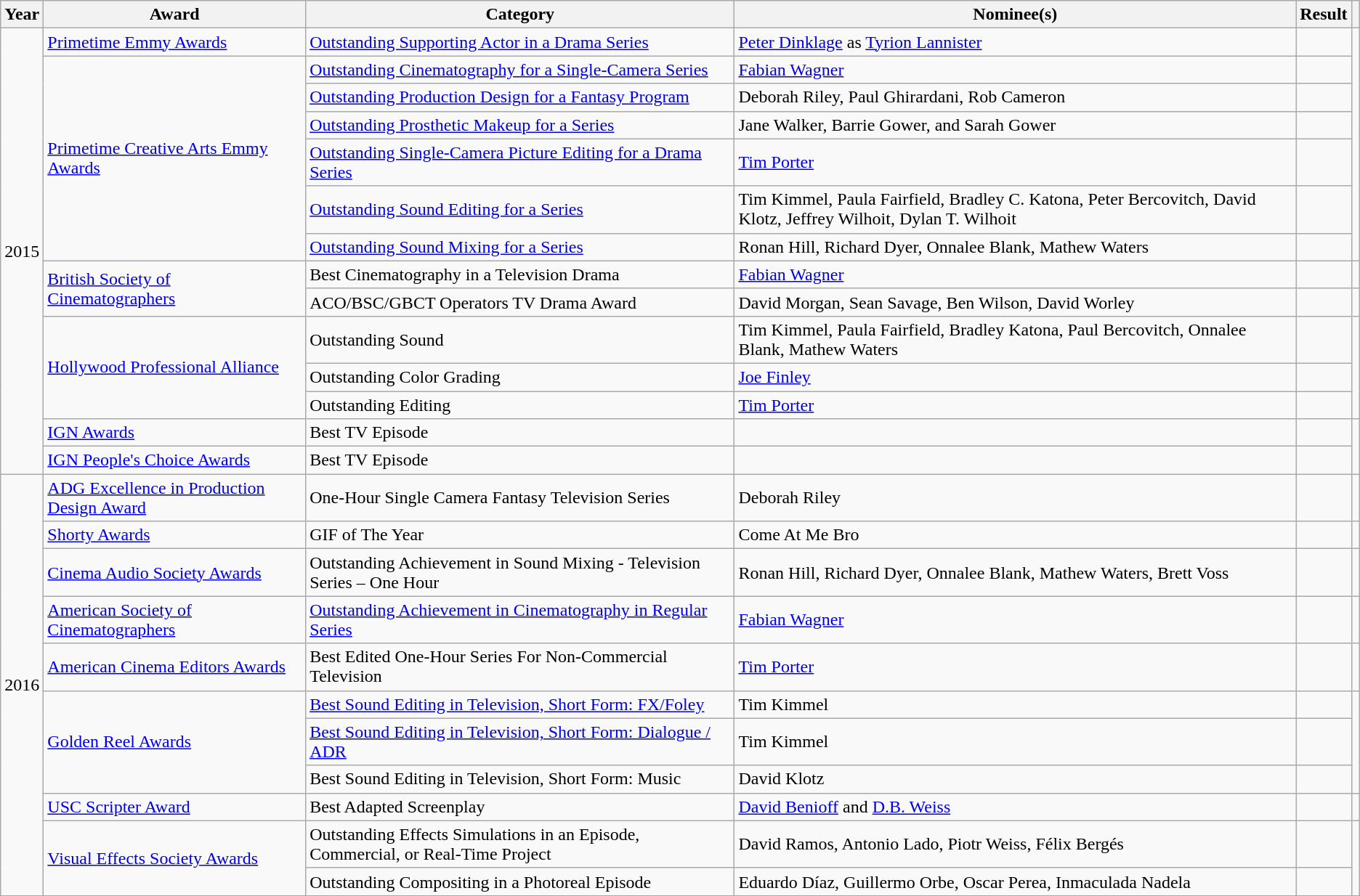<table class="wikitable sortable plainrowheaders">
<tr>
<th>Year</th>
<th>Award</th>
<th>Category</th>
<th>Nominee(s)</th>
<th>Result</th>
<th class="unsortable"></th>
</tr>
<tr>
<td rowspan=14>2015</td>
<td scope="row"><a href='#'>Primetime Emmy Awards</a></td>
<td scope="row"><a href='#'>Outstanding Supporting Actor in a Drama Series</a></td>
<td scope="row"><a href='#'>Peter Dinklage</a> as <a href='#'>Tyrion Lannister</a></td>
<td></td>
<td rowspan=7></td>
</tr>
<tr>
<td scope="row" rowspan=6><a href='#'>Primetime Creative Arts Emmy Awards</a></td>
<td scope="row"><a href='#'>Outstanding Cinematography for a Single-Camera Series</a></td>
<td scope="row"><a href='#'>Fabian Wagner</a></td>
<td></td>
</tr>
<tr>
<td scope="row"><a href='#'>Outstanding Production Design for a Fantasy Program</a></td>
<td scope="row">Deborah Riley, Paul Ghirardani, Rob Cameron</td>
<td></td>
</tr>
<tr>
<td scope="row"><a href='#'>Outstanding Prosthetic Makeup for a Series</a></td>
<td scope="row">Jane Walker, Barrie Gower, and Sarah Gower</td>
<td></td>
</tr>
<tr>
<td scope="row"><a href='#'>Outstanding Single-Camera Picture Editing for a Drama Series</a></td>
<td scope="row"><a href='#'>Tim Porter</a></td>
<td></td>
</tr>
<tr>
<td scope="row"><a href='#'>Outstanding Sound Editing for a Series</a></td>
<td scope="row">Tim Kimmel, Paula Fairfield, Bradley C. Katona, Peter Bercovitch, David Klotz, Jeffrey Wilhoit, Dylan T. Wilhoit</td>
<td></td>
</tr>
<tr>
<td scope="row"><a href='#'>Outstanding Sound Mixing for a Series</a></td>
<td scope="row">Ronan Hill, Richard Dyer, Onnalee Blank, Mathew Waters</td>
<td></td>
</tr>
<tr>
<td scope="row" rowspan=2><a href='#'>British Society of Cinematographers</a></td>
<td scope="row">Best Cinematography in a Television Drama</td>
<td scope="row"><a href='#'>Fabian Wagner</a></td>
<td></td>
<td></td>
</tr>
<tr>
<td scope="row">ACO/BSC/GBCT Operators TV Drama Award</td>
<td scope="row">David Morgan, Sean Savage, Ben Wilson, David Worley</td>
<td></td>
<td></td>
</tr>
<tr>
<td scope="row" rowspan="3"><a href='#'>Hollywood Professional Alliance</a></td>
<td scope="row">Outstanding Sound</td>
<td scope="row">Tim Kimmel, Paula Fairfield, Bradley Katona, Paul Bercovitch, Onnalee Blank, Mathew Waters</td>
<td></td>
<td rowspan=3></td>
</tr>
<tr>
<td scope="row">Outstanding Color Grading</td>
<td scope="row"><a href='#'>Joe Finley</a></td>
<td></td>
</tr>
<tr>
<td scope="row">Outstanding Editing</td>
<td scope="row"><a href='#'>Tim Porter</a></td>
<td></td>
</tr>
<tr>
<td scope="row"><a href='#'>IGN Awards</a></td>
<td scope="row">Best TV Episode</td>
<td scope="row"></td>
<td></td>
<td rowspan=2></td>
</tr>
<tr>
<td scope="row"><a href='#'>IGN People's Choice Awards</a></td>
<td scope="row">Best TV Episode</td>
<td scope="row"></td>
<td></td>
</tr>
<tr>
<td rowspan="11">2016</td>
<td scope="row"><a href='#'>ADG Excellence in Production Design Award</a></td>
<td scope="row">One-Hour Single Camera Fantasy Television Series</td>
<td scope="row">Deborah Riley</td>
<td></td>
<td></td>
</tr>
<tr>
<td scope="row"><a href='#'>Shorty Awards</a></td>
<td scope="row">GIF of The Year</td>
<td scope="row">Come At Me Bro</td>
<td></td>
<td></td>
</tr>
<tr>
<td scope="row"><a href='#'>Cinema Audio Society Awards</a></td>
<td scope="row">Outstanding Achievement in Sound Mixing - Television Series – One Hour</td>
<td scope="row">Ronan Hill, Richard Dyer, Onnalee Blank, Mathew Waters, Brett Voss</td>
<td></td>
<td></td>
</tr>
<tr>
<td scope="row"><a href='#'>American Society of Cinematographers</a></td>
<td scope="row"><a href='#'>Outstanding Achievement in Cinematography in Regular Series</a></td>
<td scope="row"><a href='#'>Fabian Wagner</a></td>
<td></td>
<td></td>
</tr>
<tr>
<td scope="row"><a href='#'>American Cinema Editors Awards</a></td>
<td scope="row">Best Edited One-Hour Series For Non-Commercial Television</td>
<td scope="row"><a href='#'>Tim Porter</a></td>
<td></td>
<td></td>
</tr>
<tr>
<td scope="row" rowspan="3"><a href='#'>Golden Reel Awards</a></td>
<td scope="row"><a href='#'>Best Sound Editing in Television, Short Form: FX/Foley</a></td>
<td scope="row">Tim Kimmel</td>
<td></td>
<td rowspan=3></td>
</tr>
<tr>
<td scope="row"><a href='#'>Best Sound Editing in Television, Short Form: Dialogue / ADR</a></td>
<td scope="row">Tim Kimmel</td>
<td></td>
</tr>
<tr>
<td scope="row">Best Sound Editing in Television, Short Form: Music</td>
<td scope="row">David Klotz</td>
<td></td>
</tr>
<tr>
<td scope="row"><a href='#'>USC Scripter Award</a></td>
<td scope="row">Best Adapted Screenplay</td>
<td scope="row"><a href='#'>David Benioff</a> and <a href='#'>D.B. Weiss</a></td>
<td></td>
<td></td>
</tr>
<tr>
<td scope="row" rowspan="2"><a href='#'>Visual Effects Society Awards</a></td>
<td scope="row">Outstanding Effects Simulations in an Episode, Commercial, or Real-Time Project</td>
<td scope="row">David Ramos, Antonio Lado, Piotr Weiss, Félix Bergés</td>
<td></td>
<td rowspan=2></td>
</tr>
<tr>
<td scope="row">Outstanding Compositing in a Photoreal Episode</td>
<td scope="row">Eduardo Díaz, Guillermo Orbe, Oscar Perea, Inmaculada Nadela</td>
<td></td>
</tr>
<tr>
</tr>
</table>
